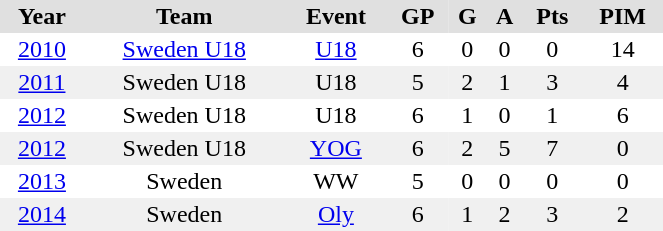<table BORDER="0" CELLPADDING="2" CELLSPACING="0" width="35%">
<tr ALIGN="center" bgcolor="#e0e0e0">
<th>Year</th>
<th>Team</th>
<th>Event</th>
<th>GP</th>
<th>G</th>
<th>A</th>
<th>Pts</th>
<th>PIM</th>
</tr>
<tr ALIGN="center">
<td><a href='#'>2010</a></td>
<td><a href='#'>Sweden U18</a></td>
<td><a href='#'>U18</a></td>
<td>6</td>
<td>0</td>
<td>0</td>
<td>0</td>
<td>14</td>
</tr>
<tr ALIGN="center" bgcolor="#f0f0f0">
<td><a href='#'>2011</a></td>
<td>Sweden U18</td>
<td>U18</td>
<td>5</td>
<td>2</td>
<td>1</td>
<td>3</td>
<td>4</td>
</tr>
<tr ALIGN="center">
<td><a href='#'>2012</a></td>
<td>Sweden U18</td>
<td>U18</td>
<td>6</td>
<td>1</td>
<td>0</td>
<td>1</td>
<td>6</td>
</tr>
<tr ALIGN="center" bgcolor="#f0f0f0">
<td><a href='#'>2012</a></td>
<td>Sweden U18</td>
<td><a href='#'>YOG</a></td>
<td>6</td>
<td>2</td>
<td>5</td>
<td>7</td>
<td>0</td>
</tr>
<tr ALIGN="center">
<td><a href='#'>2013</a></td>
<td>Sweden</td>
<td>WW</td>
<td>5</td>
<td>0</td>
<td>0</td>
<td>0</td>
<td>0</td>
</tr>
<tr ALIGN="center" bgcolor="#f0f0f0">
<td><a href='#'>2014</a></td>
<td>Sweden</td>
<td><a href='#'>Oly</a></td>
<td>6</td>
<td>1</td>
<td>2</td>
<td>3</td>
<td>2</td>
</tr>
</table>
